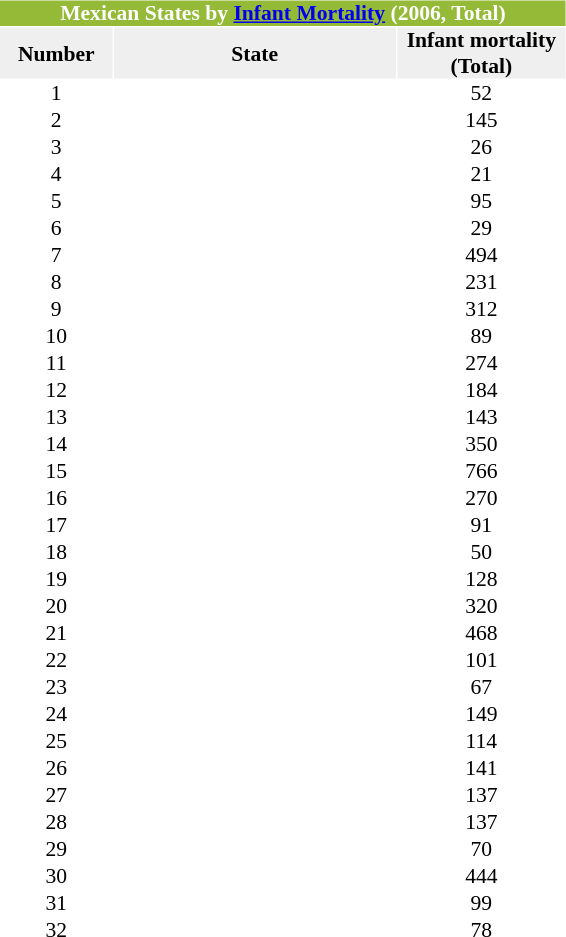<table class="toc" cellpadding=0 cellspacing=1 width=30% style="float:left; text-align:center;clear:all; margin-left:3px; font-size:90%">
<tr>
<th bgcolor=#95BA37 colspan=4 style="color:white">Mexican States by <a href='#'>Infant Mortality</a>  (2006, Total)</th>
</tr>
<tr bgcolor=#efefef align=center>
<th width=20%>Number</th>
<th width=50%>State</th>
<th width=30%>Infant mortality<br>(Total)</th>
</tr>
<tr>
<td>1</td>
<td align=left></td>
<td>52</td>
</tr>
<tr>
<td>2</td>
<td align=left></td>
<td>145</td>
</tr>
<tr>
<td>3</td>
<td align=left></td>
<td>26</td>
</tr>
<tr>
<td>4</td>
<td align=left></td>
<td>21</td>
</tr>
<tr>
<td>5</td>
<td align=left></td>
<td>95</td>
</tr>
<tr>
<td>6</td>
<td align=left></td>
<td>29</td>
</tr>
<tr>
<td>7</td>
<td align=left></td>
<td>494</td>
</tr>
<tr>
<td>8</td>
<td align=left></td>
<td>231</td>
</tr>
<tr>
<td>9</td>
<td align=left></td>
<td>312</td>
</tr>
<tr>
<td>10</td>
<td align=left></td>
<td>89</td>
</tr>
<tr>
<td>11</td>
<td align=left></td>
<td>274</td>
</tr>
<tr>
<td>12</td>
<td align=left></td>
<td>184</td>
</tr>
<tr>
<td>13</td>
<td align=left></td>
<td>143</td>
</tr>
<tr>
<td>14</td>
<td align=left></td>
<td>350</td>
</tr>
<tr>
<td>15</td>
<td align=left></td>
<td>766</td>
</tr>
<tr>
<td>16</td>
<td align=left></td>
<td>270</td>
</tr>
<tr>
<td>17</td>
<td align=left></td>
<td>91</td>
</tr>
<tr>
<td>18</td>
<td align=left></td>
<td>50</td>
</tr>
<tr>
<td>19</td>
<td align=left></td>
<td>128</td>
</tr>
<tr>
<td>20</td>
<td align=left></td>
<td>320</td>
</tr>
<tr>
<td>21</td>
<td align=left></td>
<td>468</td>
</tr>
<tr>
<td>22</td>
<td align=left></td>
<td>101</td>
</tr>
<tr>
<td>23</td>
<td align=left></td>
<td>67</td>
</tr>
<tr>
<td>24</td>
<td align=left></td>
<td>149</td>
</tr>
<tr>
<td>25</td>
<td align=left></td>
<td>114</td>
</tr>
<tr>
<td>26</td>
<td align=left></td>
<td>141</td>
</tr>
<tr>
<td>27</td>
<td align=left></td>
<td>137</td>
</tr>
<tr>
<td>28</td>
<td align=left></td>
<td>137</td>
</tr>
<tr>
<td>29</td>
<td align=left></td>
<td>70</td>
</tr>
<tr>
<td>30</td>
<td align=left></td>
<td>444</td>
</tr>
<tr>
<td>31</td>
<td align=left></td>
<td>99</td>
</tr>
<tr>
<td>32</td>
<td align=left></td>
<td>78</td>
</tr>
</table>
